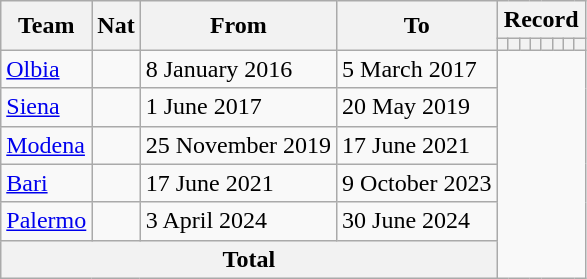<table class="wikitable" style="text-align: center">
<tr>
<th rowspan="2">Team</th>
<th rowspan="2">Nat</th>
<th rowspan="2">From</th>
<th rowspan="2">To</th>
<th colspan="8">Record</th>
</tr>
<tr>
<th></th>
<th></th>
<th></th>
<th></th>
<th></th>
<th></th>
<th></th>
<th></th>
</tr>
<tr>
<td align=left><a href='#'>Olbia</a></td>
<td></td>
<td align=left>8 January 2016</td>
<td align=left>5 March 2017<br></td>
</tr>
<tr>
<td align=left><a href='#'>Siena</a></td>
<td></td>
<td align=left>1 June 2017</td>
<td align=left>20 May 2019<br></td>
</tr>
<tr>
<td align=left><a href='#'>Modena</a></td>
<td></td>
<td align=left>25 November 2019</td>
<td align=left>17 June 2021<br></td>
</tr>
<tr>
<td align=left><a href='#'>Bari</a></td>
<td></td>
<td align=left>17 June 2021</td>
<td align=left>9 October 2023<br></td>
</tr>
<tr>
<td align=left><a href='#'>Palermo</a></td>
<td></td>
<td align=left>3 April 2024</td>
<td align=left>30 June 2024<br></td>
</tr>
<tr>
<th colspan="4">Total<br></th>
</tr>
</table>
